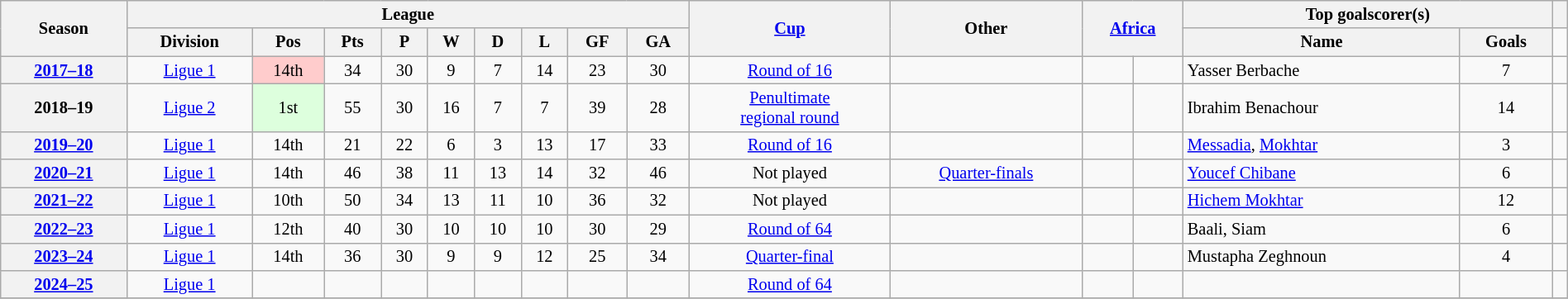<table class="wikitable" style="text-align:center; font-size:85%;width:100%; text-align:center">
<tr>
<th rowspan=2>Season</th>
<th colspan=9>League</th>
<th rowspan=2><a href='#'>Cup</a></th>
<th rowspan=2>Other</th>
<th rowspan=2 colspan=2><a href='#'>Africa</a></th>
<th colspan=2>Top goalscorer(s)</th>
<th colspan=2></th>
</tr>
<tr>
<th>Division</th>
<th>Pos</th>
<th>Pts</th>
<th>P</th>
<th>W</th>
<th>D</th>
<th>L</th>
<th>GF</th>
<th>GA</th>
<th>Name</th>
<th>Goals</th>
</tr>
<tr>
<th><a href='#'>2017–18</a></th>
<td><a href='#'>Ligue 1</a></td>
<td bgcolor="#FFCCCC">14th</td>
<td>34</td>
<td>30</td>
<td>9</td>
<td>7</td>
<td>14</td>
<td>23</td>
<td>30</td>
<td><a href='#'>Round of 16</a></td>
<td></td>
<td></td>
<td></td>
<td align=left>Yasser Berbache</td>
<td>7</td>
<td></td>
</tr>
<tr>
<th>2018–19</th>
<td><a href='#'>Ligue 2</a></td>
<td bgcolor="#DDFFDD">1st</td>
<td>55</td>
<td>30</td>
<td>16</td>
<td>7</td>
<td>7</td>
<td>39</td>
<td>28</td>
<td><a href='#'>Penultimate<br>regional round</a></td>
<td></td>
<td></td>
<td></td>
<td align=left>Ibrahim Benachour</td>
<td>14</td>
<td></td>
</tr>
<tr>
<th><a href='#'>2019–20</a></th>
<td><a href='#'>Ligue 1</a></td>
<td>14th</td>
<td>21</td>
<td>22</td>
<td>6</td>
<td>3</td>
<td>13</td>
<td>17</td>
<td>33</td>
<td><a href='#'>Round of 16</a></td>
<td></td>
<td></td>
<td></td>
<td align=left><a href='#'>Messadia</a>, <a href='#'>Mokhtar</a></td>
<td>3</td>
<td></td>
</tr>
<tr>
<th><a href='#'>2020–21</a></th>
<td><a href='#'>Ligue 1</a></td>
<td>14th</td>
<td>46</td>
<td>38</td>
<td>11</td>
<td>13</td>
<td>14</td>
<td>32</td>
<td>46</td>
<td>Not played</td>
<td><a href='#'>Quarter-finals</a></td>
<td></td>
<td></td>
<td align=left><a href='#'>Youcef Chibane</a></td>
<td>6</td>
<td></td>
</tr>
<tr>
<th><a href='#'>2021–22</a></th>
<td><a href='#'>Ligue 1</a></td>
<td>10th</td>
<td>50</td>
<td>34</td>
<td>13</td>
<td>11</td>
<td>10</td>
<td>36</td>
<td>32</td>
<td>Not played</td>
<td></td>
<td></td>
<td></td>
<td align=left><a href='#'>Hichem Mokhtar</a></td>
<td>12</td>
<td></td>
</tr>
<tr>
<th><a href='#'>2022–23</a></th>
<td><a href='#'>Ligue 1</a></td>
<td>12th</td>
<td>40</td>
<td>30</td>
<td>10</td>
<td>10</td>
<td>10</td>
<td>30</td>
<td>29</td>
<td><a href='#'>Round of 64</a></td>
<td></td>
<td></td>
<td></td>
<td align=left>Baali, Siam</td>
<td>6</td>
<td></td>
</tr>
<tr>
<th><a href='#'>2023–24</a></th>
<td><a href='#'>Ligue 1</a></td>
<td>14th</td>
<td>36</td>
<td>30</td>
<td>9</td>
<td>9</td>
<td>12</td>
<td>25</td>
<td>34</td>
<td><a href='#'>Quarter-final</a></td>
<td></td>
<td></td>
<td></td>
<td align=left>Mustapha Zeghnoun</td>
<td>4</td>
<td></td>
</tr>
<tr>
<th><a href='#'>2024–25</a></th>
<td><a href='#'>Ligue 1</a></td>
<td></td>
<td></td>
<td></td>
<td></td>
<td></td>
<td></td>
<td></td>
<td></td>
<td><a href='#'>Round of 64</a></td>
<td></td>
<td></td>
<td></td>
<td align=left></td>
<td></td>
<td></td>
</tr>
<tr>
</tr>
</table>
